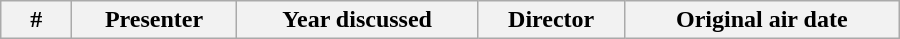<table class="wikitable" width="600">
<tr>
<th width="40">#</th>
<th>Presenter</th>
<th>Year discussed</th>
<th>Director</th>
<th>Original air date<br>


</th>
</tr>
</table>
